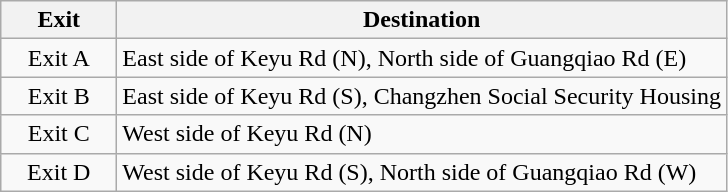<table class="wikitable">
<tr>
<th style="width:70px">Exit</th>
<th>Destination</th>
</tr>
<tr>
<td align="center">Exit A</td>
<td>East side of Keyu Rd (N), North side of Guangqiao Rd (E)</td>
</tr>
<tr>
<td align="center">Exit B</td>
<td>East side of Keyu Rd (S), Changzhen Social Security Housing</td>
</tr>
<tr>
<td align="center">Exit C</td>
<td>West side of Keyu Rd (N)</td>
</tr>
<tr>
<td align="center">Exit D</td>
<td>West side of Keyu Rd (S), North side of Guangqiao Rd (W)</td>
</tr>
</table>
